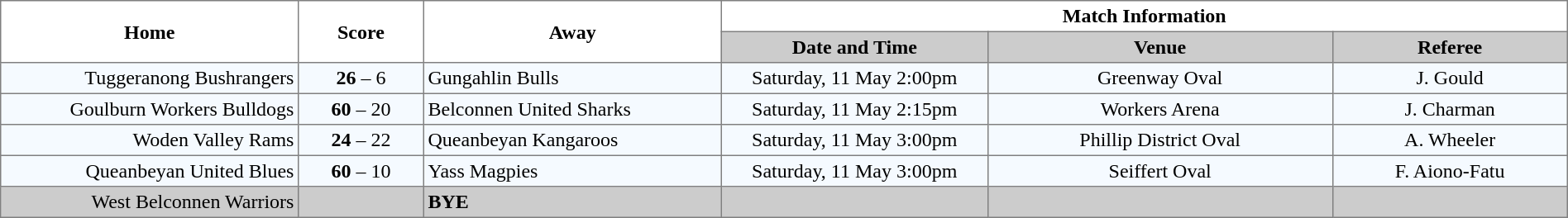<table border="1" cellpadding="3" cellspacing="0" width="100%" style="border-collapse:collapse;  text-align:center;">
<tr>
<th rowspan="2" width="19%">Home</th>
<th rowspan="2" width="8%">Score</th>
<th rowspan="2" width="19%">Away</th>
<th colspan="3">Match Information</th>
</tr>
<tr bgcolor="#CCCCCC">
<th width="17%">Date and Time</th>
<th width="22%">Venue</th>
<th width="50%">Referee</th>
</tr>
<tr style="text-align:center; background:#f5faff;">
<td align="right">Tuggeranong Bushrangers </td>
<td><strong>26</strong> – 6</td>
<td align="left"> Gungahlin Bulls</td>
<td>Saturday, 11 May 2:00pm</td>
<td>Greenway Oval</td>
<td>J. Gould</td>
</tr>
<tr style="text-align:center; background:#f5faff;">
<td align="right">Goulburn Workers Bulldogs <strong></strong></td>
<td><strong>60</strong> – 20</td>
<td align="left"> Belconnen United Sharks</td>
<td>Saturday, 11 May 2:15pm</td>
<td>Workers Arena</td>
<td>J. Charman</td>
</tr>
<tr style="text-align:center; background:#f5faff;">
<td align="right">Woden Valley Rams </td>
<td><strong>24</strong> – 22</td>
<td align="left"> Queanbeyan Kangaroos</td>
<td>Saturday, 11 May 3:00pm</td>
<td>Phillip District Oval</td>
<td>A. Wheeler</td>
</tr>
<tr style="text-align:center; background:#f5faff;">
<td align="right">Queanbeyan United Blues </td>
<td><strong>60</strong> – 10</td>
<td align="left"> Yass Magpies</td>
<td>Saturday, 11 May 3:00pm</td>
<td>Seiffert Oval</td>
<td>F. Aiono-Fatu</td>
</tr>
<tr style="text-align:center; background:#CCCCCC;">
<td align="right">West Belconnen Warriors </td>
<td></td>
<td align="left"><strong>BYE</strong></td>
<td></td>
<td></td>
<td></td>
</tr>
</table>
